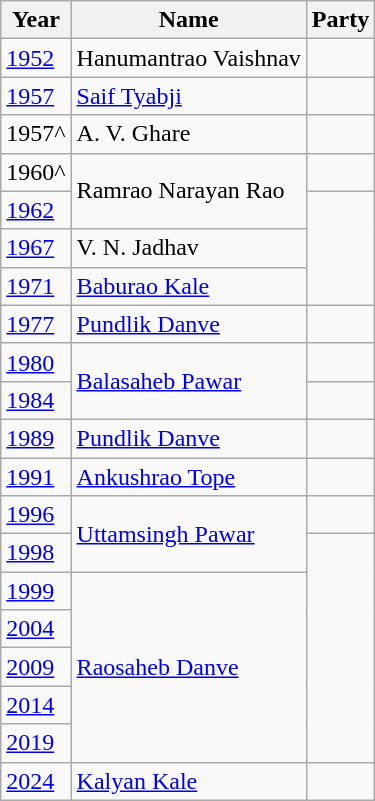<table class="wikitable">
<tr>
<th>Year</th>
<th>Name</th>
<th colspan="2">Party</th>
</tr>
<tr>
<td><a href='#'>1952</a></td>
<td>Hanumantrao Vaishnav</td>
<td></td>
</tr>
<tr>
<td><a href='#'>1957</a></td>
<td><a href='#'>Saif Tyabji</a></td>
</tr>
<tr>
<td>1957^</td>
<td>A. V. Ghare</td>
<td></td>
</tr>
<tr>
<td>1960^</td>
<td rowspan="2">Ramrao Narayan Rao</td>
<td></td>
</tr>
<tr>
<td><a href='#'>1962</a></td>
</tr>
<tr>
<td><a href='#'>1967</a></td>
<td>V. N. Jadhav</td>
</tr>
<tr>
<td><a href='#'>1971</a></td>
<td><a href='#'>Baburao Kale</a></td>
</tr>
<tr>
<td><a href='#'>1977</a></td>
<td><a href='#'>Pundlik Danve</a></td>
<td></td>
</tr>
<tr>
<td><a href='#'>1980</a></td>
<td rowspan="2"><a href='#'>Balasaheb Pawar</a></td>
<td></td>
</tr>
<tr>
<td><a href='#'>1984</a></td>
</tr>
<tr>
<td><a href='#'>1989</a></td>
<td><a href='#'>Pundlik Danve</a></td>
<td></td>
</tr>
<tr>
<td><a href='#'>1991</a></td>
<td><a href='#'>Ankushrao Tope</a></td>
<td></td>
</tr>
<tr>
<td><a href='#'>1996</a></td>
<td rowspan="2"><a href='#'>Uttamsingh Pawar</a></td>
<td></td>
</tr>
<tr>
<td><a href='#'>1998</a></td>
</tr>
<tr>
<td><a href='#'>1999</a></td>
<td rowspan="5"><a href='#'>Raosaheb Danve</a></td>
</tr>
<tr>
<td><a href='#'>2004</a></td>
</tr>
<tr>
<td><a href='#'>2009</a></td>
</tr>
<tr>
<td><a href='#'>2014</a></td>
</tr>
<tr>
<td><a href='#'>2019</a></td>
</tr>
<tr>
<td><a href='#'>2024</a></td>
<td><a href='#'>Kalyan Kale</a></td>
<td></td>
</tr>
</table>
